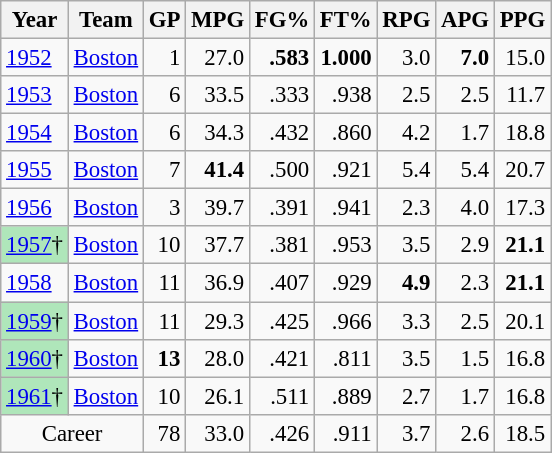<table class="wikitable sortable" style="font-size:95%; text-align:right;">
<tr>
<th>Year</th>
<th>Team</th>
<th>GP</th>
<th>MPG</th>
<th>FG%</th>
<th>FT%</th>
<th>RPG</th>
<th>APG</th>
<th>PPG</th>
</tr>
<tr>
<td style="text-align:left;"><a href='#'>1952</a></td>
<td style="text-align:left;"><a href='#'>Boston</a></td>
<td>1</td>
<td>27.0</td>
<td><strong>.583</strong></td>
<td><strong>1.000</strong></td>
<td>3.0</td>
<td><strong>7.0</strong></td>
<td>15.0</td>
</tr>
<tr>
<td style="text-align:left;"><a href='#'>1953</a></td>
<td style="text-align:left;"><a href='#'>Boston</a></td>
<td>6</td>
<td>33.5</td>
<td>.333</td>
<td>.938</td>
<td>2.5</td>
<td>2.5</td>
<td>11.7</td>
</tr>
<tr>
<td style="text-align:left;"><a href='#'>1954</a></td>
<td style="text-align:left;"><a href='#'>Boston</a></td>
<td>6</td>
<td>34.3</td>
<td>.432</td>
<td>.860</td>
<td>4.2</td>
<td>1.7</td>
<td>18.8</td>
</tr>
<tr>
<td style="text-align:left;"><a href='#'>1955</a></td>
<td style="text-align:left;"><a href='#'>Boston</a></td>
<td>7</td>
<td><strong>41.4</strong></td>
<td>.500</td>
<td>.921</td>
<td>5.4</td>
<td>5.4</td>
<td>20.7</td>
</tr>
<tr>
<td style="text-align:left;"><a href='#'>1956</a></td>
<td style="text-align:left;"><a href='#'>Boston</a></td>
<td>3</td>
<td>39.7</td>
<td>.391</td>
<td>.941</td>
<td>2.3</td>
<td>4.0</td>
<td>17.3</td>
</tr>
<tr>
<td style="text-align:left;background:#AFE6BA"><a href='#'>1957</a>†</td>
<td style="text-align:left;"><a href='#'>Boston</a></td>
<td>10</td>
<td>37.7</td>
<td>.381</td>
<td>.953</td>
<td>3.5</td>
<td>2.9</td>
<td><strong>21.1</strong></td>
</tr>
<tr>
<td style="text-align:left;"><a href='#'>1958</a></td>
<td style="text-align:left;"><a href='#'>Boston</a></td>
<td>11</td>
<td>36.9</td>
<td>.407</td>
<td>.929</td>
<td><strong>4.9</strong></td>
<td>2.3</td>
<td><strong>21.1</strong></td>
</tr>
<tr>
<td style="text-align:left;background:#AFE6BA"><a href='#'>1959</a>†</td>
<td style="text-align:left;"><a href='#'>Boston</a></td>
<td>11</td>
<td>29.3</td>
<td>.425</td>
<td>.966</td>
<td>3.3</td>
<td>2.5</td>
<td>20.1</td>
</tr>
<tr>
<td style="text-align:left;background:#AFE6BA"><a href='#'>1960</a>†</td>
<td style="text-align:left;"><a href='#'>Boston</a></td>
<td><strong>13</strong></td>
<td>28.0</td>
<td>.421</td>
<td>.811</td>
<td>3.5</td>
<td>1.5</td>
<td>16.8</td>
</tr>
<tr>
<td style="text-align:left;background:#AFE6BA"><a href='#'>1961</a>†</td>
<td style="text-align:left;"><a href='#'>Boston</a></td>
<td>10</td>
<td>26.1</td>
<td>.511</td>
<td>.889</td>
<td>2.7</td>
<td>1.7</td>
<td>16.8</td>
</tr>
<tr class="sortbottom">
<td colspan="2" style="text-align:center;">Career</td>
<td>78</td>
<td>33.0</td>
<td>.426</td>
<td>.911</td>
<td>3.7</td>
<td>2.6</td>
<td>18.5</td>
</tr>
</table>
